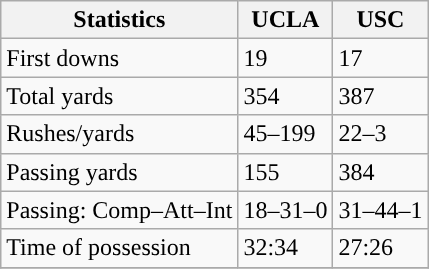<table class="wikitable" style="float: left;">
<tr>
<th>Statistics</th>
<th>UCLA</th>
<th>USC</th>
</tr>
<tr>
<td>First downs</td>
<td>19</td>
<td>17</td>
</tr>
<tr>
<td>Total yards</td>
<td>354</td>
<td>387</td>
</tr>
<tr>
<td>Rushes/yards</td>
<td>45–199</td>
<td>22–3</td>
</tr>
<tr>
<td>Passing yards</td>
<td>155</td>
<td>384</td>
</tr>
<tr>
<td>Passing: Comp–Att–Int</td>
<td>18–31–0</td>
<td>31–44–1</td>
</tr>
<tr>
<td>Time of possession</td>
<td>32:34</td>
<td>27:26</td>
</tr>
<tr>
</tr>
</table>
